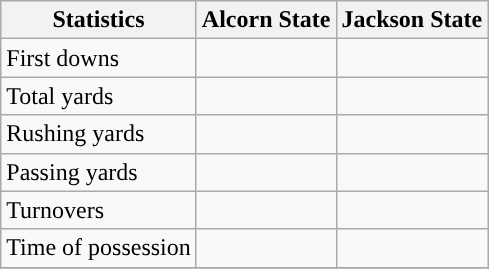<table class="wikitable">
<tr>
<th>Statistics</th>
<th>Alcorn State</th>
<th>Jackson State</th>
</tr>
<tr>
<td>First downs</td>
<td> </td>
<td> </td>
</tr>
<tr>
<td>Total yards</td>
<td> </td>
<td> </td>
</tr>
<tr>
<td>Rushing yards</td>
<td> </td>
<td> </td>
</tr>
<tr>
<td>Passing yards</td>
<td> </td>
<td> </td>
</tr>
<tr>
<td>Turnovers</td>
<td> </td>
<td> </td>
</tr>
<tr>
<td>Time of possession</td>
<td> </td>
<td> </td>
</tr>
<tr>
</tr>
</table>
